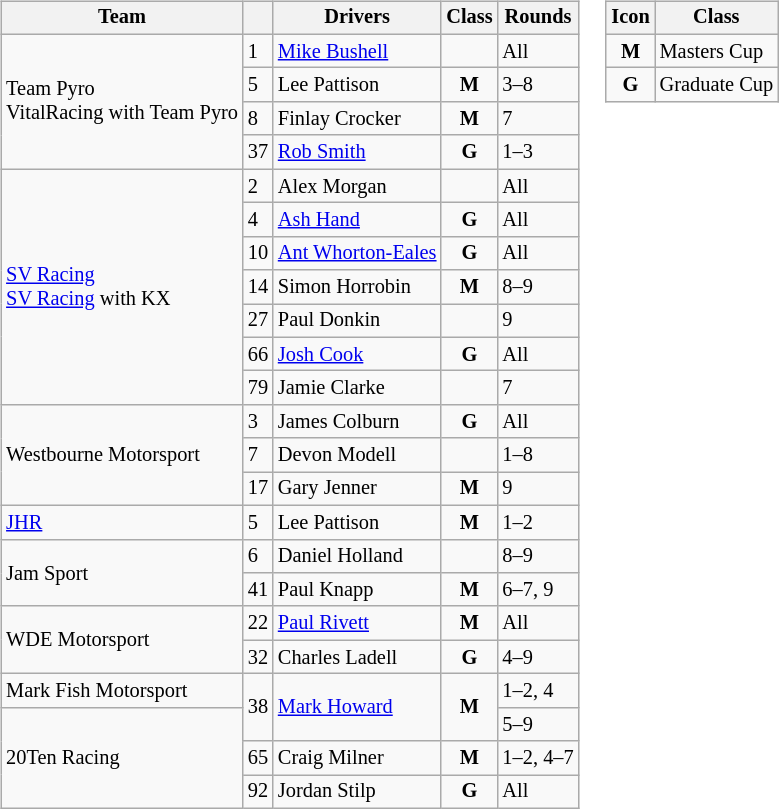<table>
<tr>
<td><br><table class="wikitable" style="font-size: 85%;">
<tr>
<th>Team</th>
<th></th>
<th>Drivers</th>
<th>Class</th>
<th>Rounds</th>
</tr>
<tr>
<td rowspan=4>Team Pyro<br>VitalRacing with Team Pyro</td>
<td>1</td>
<td><a href='#'>Mike Bushell</a></td>
<td></td>
<td>All</td>
</tr>
<tr>
<td>5</td>
<td>Lee Pattison</td>
<td align="center"><strong><span>M</span></strong></td>
<td>3–8</td>
</tr>
<tr>
<td>8</td>
<td>Finlay Crocker</td>
<td align="center"><strong><span>M</span></strong></td>
<td>7</td>
</tr>
<tr>
<td>37</td>
<td><a href='#'>Rob Smith</a></td>
<td align="center"><strong><span>G</span></strong></td>
<td>1–3</td>
</tr>
<tr>
<td rowspan=7><a href='#'>SV Racing</a><br><a href='#'>SV Racing</a> with KX</td>
<td>2</td>
<td>Alex Morgan</td>
<td></td>
<td>All</td>
</tr>
<tr>
<td>4</td>
<td><a href='#'>Ash Hand</a></td>
<td align="center"><strong><span>G</span></strong></td>
<td>All</td>
</tr>
<tr>
<td>10</td>
<td><a href='#'>Ant Whorton-Eales</a></td>
<td align="center"><strong><span>G</span></strong></td>
<td>All</td>
</tr>
<tr>
<td>14</td>
<td>Simon Horrobin</td>
<td align="center"><strong><span>M</span></strong></td>
<td>8–9</td>
</tr>
<tr>
<td>27</td>
<td>Paul Donkin</td>
<td></td>
<td>9</td>
</tr>
<tr>
<td>66</td>
<td><a href='#'>Josh Cook</a></td>
<td align="center"><strong><span>G</span></strong></td>
<td>All</td>
</tr>
<tr>
<td>79</td>
<td>Jamie Clarke</td>
<td></td>
<td>7</td>
</tr>
<tr>
<td rowspan=3>Westbourne Motorsport</td>
<td>3</td>
<td>James Colburn</td>
<td align="center"><strong><span>G</span></strong></td>
<td>All</td>
</tr>
<tr>
<td>7</td>
<td>Devon Modell</td>
<td></td>
<td>1–8</td>
</tr>
<tr>
<td>17</td>
<td>Gary Jenner</td>
<td align="center"><strong><span>M</span></strong></td>
<td>9</td>
</tr>
<tr>
<td><a href='#'>JHR</a></td>
<td>5</td>
<td>Lee Pattison</td>
<td align="center"><strong><span>M</span></strong></td>
<td>1–2</td>
</tr>
<tr>
<td rowspan=2>Jam Sport</td>
<td>6</td>
<td>Daniel Holland</td>
<td></td>
<td>8–9</td>
</tr>
<tr>
<td>41</td>
<td>Paul Knapp</td>
<td align="center"><strong><span>M</span></strong></td>
<td>6–7, 9</td>
</tr>
<tr>
<td rowspan=2>WDE Motorsport</td>
<td>22</td>
<td><a href='#'>Paul Rivett</a></td>
<td align="center"><strong><span>M</span></strong></td>
<td>All</td>
</tr>
<tr>
<td>32</td>
<td>Charles Ladell</td>
<td align="center"><strong><span>G</span></strong></td>
<td>4–9</td>
</tr>
<tr>
<td>Mark Fish Motorsport</td>
<td rowspan=2>38</td>
<td rowspan=2><a href='#'>Mark Howard</a></td>
<td align=center rowspan=2><strong><span>M</span></strong></td>
<td>1–2, 4</td>
</tr>
<tr>
<td rowspan=3>20Ten Racing</td>
<td>5–9</td>
</tr>
<tr>
<td>65</td>
<td>Craig Milner</td>
<td align="center"><strong><span>M</span></strong></td>
<td>1–2, 4–7</td>
</tr>
<tr>
<td>92</td>
<td>Jordan Stilp</td>
<td align="center"><strong><span>G</span></strong></td>
<td>All</td>
</tr>
</table>
</td>
<td valign="top"><br><table class="wikitable" style="font-size: 85%;">
<tr>
<th>Icon</th>
<th>Class</th>
</tr>
<tr>
<td align="center"><strong><span>M</span></strong></td>
<td>Masters Cup</td>
</tr>
<tr>
<td align="center"><strong><span>G</span></strong></td>
<td>Graduate Cup</td>
</tr>
</table>
</td>
</tr>
</table>
